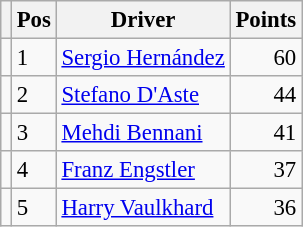<table class="wikitable" style="font-size: 95%;">
<tr>
<th></th>
<th>Pos</th>
<th>Driver</th>
<th>Points</th>
</tr>
<tr>
<td align="left"></td>
<td>1</td>
<td> <a href='#'>Sergio Hernández</a></td>
<td align="right">60</td>
</tr>
<tr>
<td align="left"></td>
<td>2</td>
<td> <a href='#'>Stefano D'Aste</a></td>
<td align="right">44</td>
</tr>
<tr>
<td align="left"></td>
<td>3</td>
<td> <a href='#'>Mehdi Bennani</a></td>
<td align="right">41</td>
</tr>
<tr>
<td align="left"></td>
<td>4</td>
<td> <a href='#'>Franz Engstler</a></td>
<td align="right">37</td>
</tr>
<tr>
<td align="left"></td>
<td>5</td>
<td> <a href='#'>Harry Vaulkhard</a></td>
<td align="right">36</td>
</tr>
</table>
